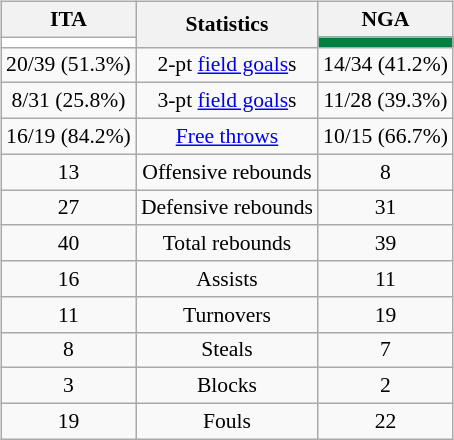<table style="width:100%;">
<tr>
<td valign=top align=right width=33%><br>













</td>
<td style="vertical-align:top; align:center; width:33%;"><br><table style="width:100%;">
<tr>
<td style="width=50%;"></td>
<td></td>
<td style="width=50%;"></td>
</tr>
</table>
<table class="wikitable" style="font-size:90%; text-align:center; margin:auto;" align=center>
<tr>
<th>ITA</th>
<th rowspan=2>Statistics</th>
<th>NGA</th>
</tr>
<tr>
<td style="background:#ffffff;"></td>
<td style="background:#008040;"></td>
</tr>
<tr>
<td>20/39 (51.3%)</td>
<td>2-pt <a href='#'>field goals</a>s</td>
<td>14/34 (41.2%)</td>
</tr>
<tr>
<td>8/31 (25.8%)</td>
<td>3-pt <a href='#'>field goals</a>s</td>
<td>11/28 (39.3%)</td>
</tr>
<tr>
<td>16/19 (84.2%)</td>
<td><a href='#'>Free throws</a></td>
<td>10/15 (66.7%)</td>
</tr>
<tr>
<td>13</td>
<td>Offensive rebounds</td>
<td>8</td>
</tr>
<tr>
<td>27</td>
<td>Defensive rebounds</td>
<td>31</td>
</tr>
<tr>
<td>40</td>
<td>Total rebounds</td>
<td>39</td>
</tr>
<tr>
<td>16</td>
<td>Assists</td>
<td>11</td>
</tr>
<tr>
<td>11</td>
<td>Turnovers</td>
<td>19</td>
</tr>
<tr>
<td>8</td>
<td>Steals</td>
<td>7</td>
</tr>
<tr>
<td>3</td>
<td>Blocks</td>
<td>2</td>
</tr>
<tr>
<td>19</td>
<td>Fouls</td>
<td>22</td>
</tr>
</table>
</td>
<td style="vertical-align:top; align:left; width:33%;"><br>













</td>
</tr>
</table>
